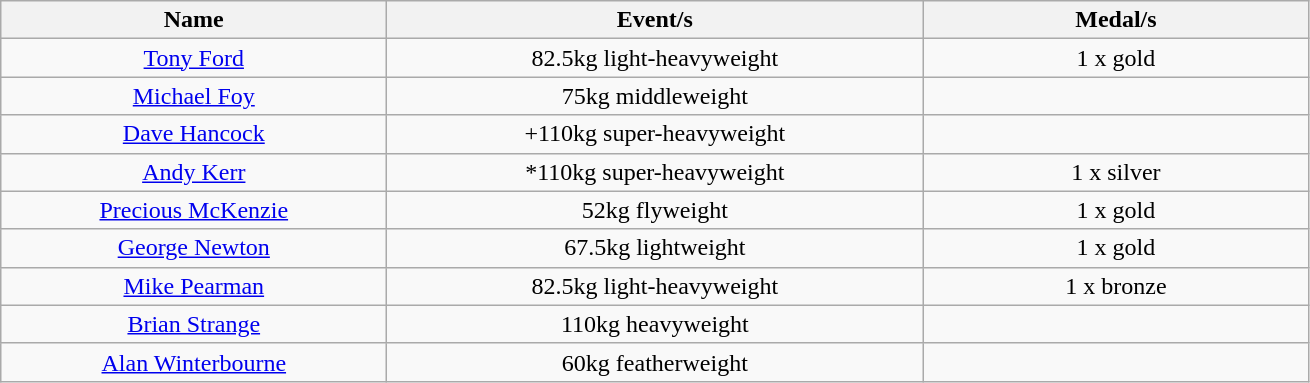<table class="wikitable" style="text-align: center">
<tr>
<th width=250>Name</th>
<th width=350>Event/s</th>
<th width=250>Medal/s</th>
</tr>
<tr>
<td><a href='#'>Tony Ford</a></td>
<td>82.5kg light-heavyweight</td>
<td>1 x gold</td>
</tr>
<tr>
<td><a href='#'>Michael Foy</a></td>
<td>75kg middleweight</td>
<td></td>
</tr>
<tr>
<td><a href='#'>Dave Hancock</a></td>
<td>+110kg super-heavyweight</td>
<td></td>
</tr>
<tr>
<td><a href='#'>Andy Kerr</a></td>
<td>*110kg super-heavyweight</td>
<td>1 x silver</td>
</tr>
<tr>
<td><a href='#'>Precious McKenzie</a></td>
<td>52kg flyweight</td>
<td>1 x gold</td>
</tr>
<tr>
<td><a href='#'>George Newton</a></td>
<td>67.5kg lightweight</td>
<td>1 x gold</td>
</tr>
<tr>
<td><a href='#'>Mike Pearman</a></td>
<td>82.5kg light-heavyweight</td>
<td>1 x bronze</td>
</tr>
<tr>
<td><a href='#'>Brian Strange</a></td>
<td>110kg heavyweight</td>
<td></td>
</tr>
<tr>
<td><a href='#'>Alan Winterbourne</a></td>
<td>60kg featherweight</td>
<td></td>
</tr>
</table>
